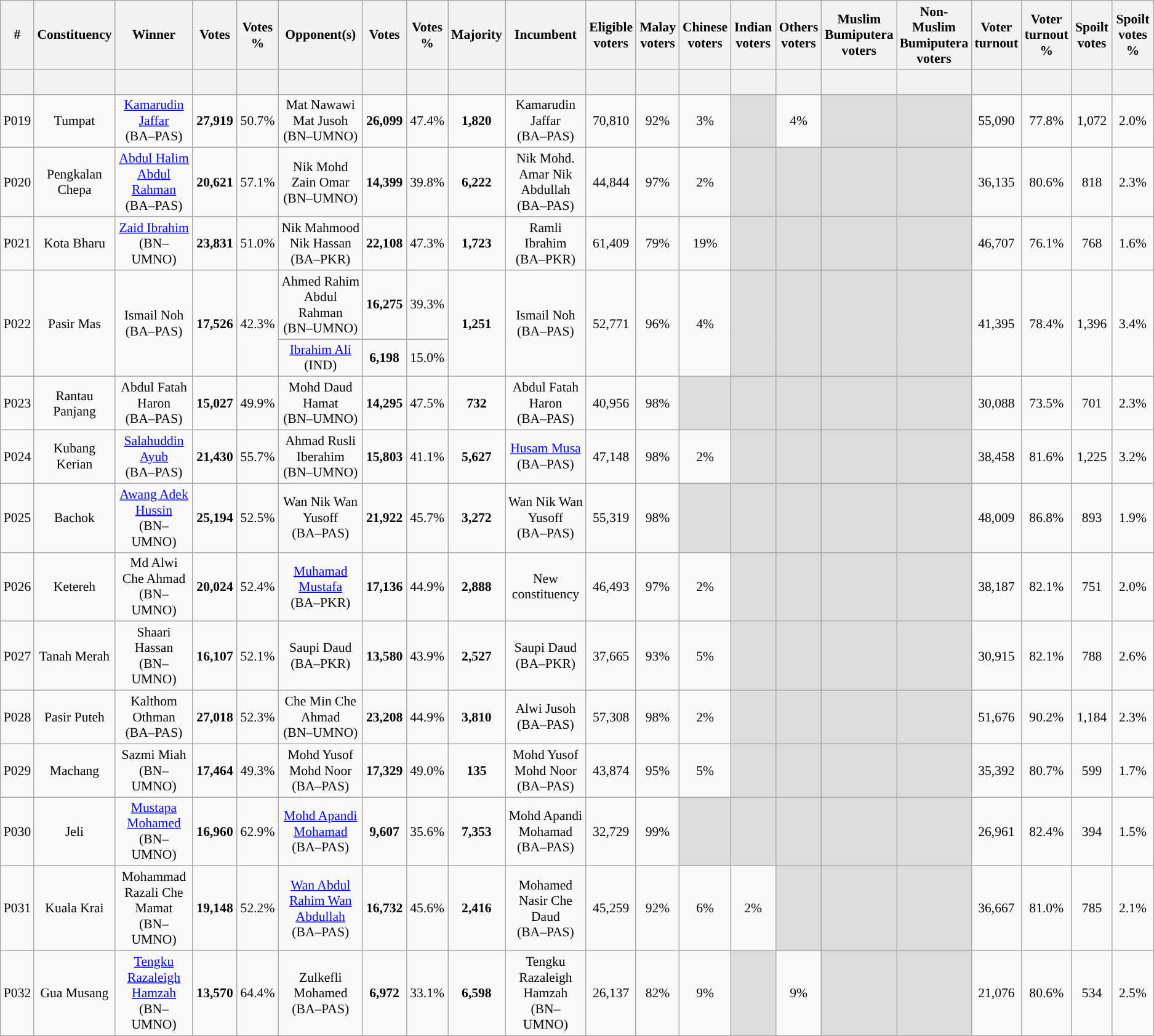<table class="wikitable sortable" style="text-align:center; font-size:90%">
<tr>
<th width="30">#</th>
<th width="60">Constituency</th>
<th width="150">Winner</th>
<th width="50">Votes</th>
<th width="50">Votes %</th>
<th width="150">Opponent(s)</th>
<th width="50">Votes</th>
<th width="50">Votes %</th>
<th width="50">Majority</th>
<th width="150">Incumbent</th>
<th width="50">Eligible voters</th>
<th width="50">Malay voters</th>
<th width="50">Chinese voters</th>
<th width="50">Indian voters</th>
<th width="50">Others voters</th>
<th width="50">Muslim Bumiputera voters</th>
<th width="50">Non-Muslim Bumiputera voters</th>
<th width="50">Voter turnout</th>
<th width="50">Voter turnout %</th>
<th width="50">Spoilt votes</th>
<th width="50">Spoilt votes %</th>
</tr>
<tr>
<th height="20"></th>
<th></th>
<th></th>
<th></th>
<th></th>
<th></th>
<th></th>
<th></th>
<th></th>
<th></th>
<th></th>
<th></th>
<th></th>
<th></th>
<th></th>
<th></th>
<th></th>
<th></th>
<th></th>
<th></th>
<th></th>
</tr>
<tr>
<td>P019</td>
<td>Tumpat</td>
<td><a href='#'>Kamarudin Jaffar</a><br>(BA–PAS)</td>
<td><strong>27,919</strong></td>
<td>50.7%</td>
<td>Mat Nawawi Mat Jusoh<br>(BN–UMNO)</td>
<td><strong>26,099</strong></td>
<td>47.4%</td>
<td><strong>1,820</strong></td>
<td>Kamarudin Jaffar<br>(BA–PAS)</td>
<td>70,810</td>
<td>92%</td>
<td>3%</td>
<td bgcolor="dcdcdc"></td>
<td>4%</td>
<td bgcolor="dcdcdc"></td>
<td bgcolor="dcdcdc"></td>
<td>55,090</td>
<td>77.8%</td>
<td>1,072</td>
<td>2.0%</td>
</tr>
<tr>
<td>P020</td>
<td>Pengkalan Chepa</td>
<td><a href='#'>Abdul Halim Abdul Rahman</a><br>(BA–PAS)</td>
<td><strong>20,621</strong></td>
<td>57.1%</td>
<td>Nik Mohd Zain Omar<br>(BN–UMNO)</td>
<td><strong>14,399</strong></td>
<td>39.8%</td>
<td><strong>6,222</strong></td>
<td>Nik Mohd. Amar Nik Abdullah<br>(BA–PAS)</td>
<td>44,844</td>
<td>97%</td>
<td>2%</td>
<td bgcolor="dcdcdc"></td>
<td bgcolor="dcdcdc"></td>
<td bgcolor="dcdcdc"></td>
<td bgcolor="dcdcdc"></td>
<td>36,135</td>
<td>80.6%</td>
<td>818</td>
<td>2.3%</td>
</tr>
<tr>
<td>P021</td>
<td>Kota Bharu</td>
<td><a href='#'>Zaid Ibrahim</a><br>(BN–UMNO)</td>
<td><strong>23,831</strong></td>
<td>51.0%</td>
<td>Nik Mahmood Nik Hassan<br>(BA–PKR)</td>
<td><strong>22,108</strong></td>
<td>47.3%</td>
<td><strong>1,723</strong></td>
<td>Ramli Ibrahim<br>(BA–PKR)</td>
<td>61,409</td>
<td>79%</td>
<td>19%</td>
<td bgcolor="dcdcdc"></td>
<td bgcolor="dcdcdc"></td>
<td bgcolor="dcdcdc"></td>
<td bgcolor="dcdcdc"></td>
<td>46,707</td>
<td>76.1%</td>
<td>768</td>
<td>1.6%</td>
</tr>
<tr>
<td rowspan="2">P022</td>
<td rowspan="2">Pasir Mas</td>
<td rowspan="2">Ismail Noh<br>(BA–PAS)</td>
<td rowspan="2"><strong>17,526</strong></td>
<td rowspan="2">42.3%</td>
<td>Ahmed Rahim Abdul Rahman<br>(BN–UMNO)</td>
<td><strong>16,275</strong></td>
<td>39.3%</td>
<td rowspan="2"><strong>1,251</strong></td>
<td rowspan="2">Ismail Noh<br>(BA–PAS)</td>
<td rowspan="2">52,771</td>
<td rowspan="2">96%</td>
<td rowspan="2">4%</td>
<td rowspan="2" bgcolor="dcdcdc"></td>
<td rowspan="2" bgcolor="dcdcdc"></td>
<td rowspan="2" bgcolor="dcdcdc"></td>
<td rowspan="2" bgcolor="dcdcdc"></td>
<td rowspan="2">41,395</td>
<td rowspan="2">78.4%</td>
<td rowspan="2">1,396</td>
<td rowspan="2">3.4%</td>
</tr>
<tr>
<td><a href='#'>Ibrahim Ali</a><br>(IND)</td>
<td><strong>6,198</strong></td>
<td>15.0%</td>
</tr>
<tr>
<td>P023</td>
<td>Rantau Panjang</td>
<td>Abdul Fatah Haron<br>(BA–PAS)</td>
<td><strong>15,027</strong></td>
<td>49.9%</td>
<td>Mohd Daud Hamat<br>(BN–UMNO)</td>
<td><strong>14,295</strong></td>
<td>47.5%</td>
<td><strong>732</strong></td>
<td>Abdul Fatah Haron<br>(BA–PAS)</td>
<td>40,956</td>
<td>98%</td>
<td bgcolor="dcdcdc"></td>
<td bgcolor="dcdcdc"></td>
<td bgcolor="dcdcdc"></td>
<td bgcolor="dcdcdc"></td>
<td bgcolor="dcdcdc"></td>
<td>30,088</td>
<td>73.5%</td>
<td>701</td>
<td>2.3%</td>
</tr>
<tr>
<td>P024</td>
<td>Kubang Kerian</td>
<td><a href='#'>Salahuddin Ayub</a><br>(BA–PAS)</td>
<td><strong>21,430</strong></td>
<td>55.7%</td>
<td>Ahmad Rusli Iberahim<br>(BN–UMNO)</td>
<td><strong>15,803</strong></td>
<td>41.1%</td>
<td><strong>5,627</strong></td>
<td><a href='#'>Husam Musa</a><br>(BA–PAS)</td>
<td>47,148</td>
<td>98%</td>
<td>2%</td>
<td bgcolor="dcdcdc"></td>
<td bgcolor="dcdcdc"></td>
<td bgcolor="dcdcdc"></td>
<td bgcolor="dcdcdc"></td>
<td>38,458</td>
<td>81.6%</td>
<td>1,225</td>
<td>3.2%</td>
</tr>
<tr>
<td>P025</td>
<td>Bachok</td>
<td><a href='#'>Awang Adek Hussin</a><br>(BN–UMNO)</td>
<td><strong>25,194</strong></td>
<td>52.5%</td>
<td>Wan Nik Wan Yusoff<br>(BA–PAS)</td>
<td><strong>21,922</strong></td>
<td>45.7%</td>
<td><strong>3,272</strong></td>
<td>Wan Nik Wan Yusoff<br>(BA–PAS)</td>
<td>55,319</td>
<td>98%</td>
<td bgcolor="dcdcdc"></td>
<td bgcolor="dcdcdc"></td>
<td bgcolor="dcdcdc"></td>
<td bgcolor="dcdcdc"></td>
<td bgcolor="dcdcdc"></td>
<td>48,009</td>
<td>86.8%</td>
<td>893</td>
<td>1.9%</td>
</tr>
<tr>
<td>P026</td>
<td>Ketereh</td>
<td>Md Alwi Che Ahmad<br>(BN–UMNO)</td>
<td><strong>20,024</strong></td>
<td>52.4%</td>
<td><a href='#'>Muhamad Mustafa</a><br>(BA–PKR)</td>
<td><strong>17,136</strong></td>
<td>44.9%</td>
<td><strong>2,888</strong></td>
<td>New constituency</td>
<td>46,493</td>
<td>97%</td>
<td>2%</td>
<td bgcolor="dcdcdc"></td>
<td bgcolor="dcdcdc"></td>
<td bgcolor="dcdcdc"></td>
<td bgcolor="dcdcdc"></td>
<td>38,187</td>
<td>82.1%</td>
<td>751</td>
<td>2.0%</td>
</tr>
<tr>
<td>P027</td>
<td>Tanah Merah</td>
<td>Shaari Hassan<br>(BN–UMNO)</td>
<td><strong>16,107</strong></td>
<td>52.1%</td>
<td>Saupi Daud<br>(BA–PKR)</td>
<td><strong>13,580</strong></td>
<td>43.9%</td>
<td><strong>2,527</strong></td>
<td>Saupi Daud<br>(BA–PKR)</td>
<td>37,665</td>
<td>93%</td>
<td>5%</td>
<td bgcolor="dcdcdc"></td>
<td bgcolor="dcdcdc"></td>
<td bgcolor="dcdcdc"></td>
<td bgcolor="dcdcdc"></td>
<td>30,915</td>
<td>82.1%</td>
<td>788</td>
<td>2.6%</td>
</tr>
<tr>
<td>P028</td>
<td>Pasir Puteh</td>
<td>Kalthom Othman<br>(BA–PAS)</td>
<td><strong>27,018</strong></td>
<td>52.3%</td>
<td>Che Min Che Ahmad<br>(BN–UMNO)</td>
<td><strong>23,208</strong></td>
<td>44.9%</td>
<td><strong>3,810</strong></td>
<td>Alwi Jusoh<br>(BA–PAS)</td>
<td>57,308</td>
<td>98%</td>
<td>2%</td>
<td bgcolor="dcdcdc"></td>
<td bgcolor="dcdcdc"></td>
<td bgcolor="dcdcdc"></td>
<td bgcolor="dcdcdc"></td>
<td>51,676</td>
<td>90.2%</td>
<td>1,184</td>
<td>2.3%</td>
</tr>
<tr>
<td>P029</td>
<td>Machang</td>
<td>Sazmi Miah<br>(BN–UMNO)</td>
<td><strong>17,464</strong></td>
<td>49.3%</td>
<td>Mohd Yusof Mohd Noor<br>(BA–PAS)</td>
<td><strong>17,329</strong></td>
<td>49.0%</td>
<td><strong>135</strong></td>
<td>Mohd Yusof Mohd Noor<br>(BA–PAS)</td>
<td>43,874</td>
<td>95%</td>
<td>5%</td>
<td bgcolor="dcdcdc"></td>
<td bgcolor="dcdcdc"></td>
<td bgcolor="dcdcdc"></td>
<td bgcolor="dcdcdc"></td>
<td>35,392</td>
<td>80.7%</td>
<td>599</td>
<td>1.7%</td>
</tr>
<tr>
<td>P030</td>
<td>Jeli</td>
<td><a href='#'>Mustapa Mohamed</a><br>(BN–UMNO)</td>
<td><strong>16,960</strong></td>
<td>62.9%</td>
<td><a href='#'>Mohd Apandi Mohamad</a><br>(BA–PAS)</td>
<td><strong>9,607</strong></td>
<td>35.6%</td>
<td><strong>7,353</strong></td>
<td>Mohd Apandi Mohamad<br>(BA–PAS)</td>
<td>32,729</td>
<td>99%</td>
<td bgcolor="dcdcdc"></td>
<td bgcolor="dcdcdc"></td>
<td bgcolor="dcdcdc"></td>
<td bgcolor="dcdcdc"></td>
<td bgcolor="dcdcdc"></td>
<td>26,961</td>
<td>82.4%</td>
<td>394</td>
<td>1.5%</td>
</tr>
<tr>
<td>P031</td>
<td>Kuala Krai</td>
<td>Mohammad Razali Che Mamat<br>(BN–UMNO)</td>
<td><strong>19,148</strong></td>
<td>52.2%</td>
<td><a href='#'>Wan Abdul Rahim Wan Abdullah</a><br>(BA–PAS)</td>
<td><strong>16,732</strong></td>
<td>45.6%</td>
<td><strong>2,416</strong></td>
<td>Mohamed Nasir Che Daud<br>(BA–PAS)</td>
<td>45,259</td>
<td>92%</td>
<td>6%</td>
<td>2%</td>
<td bgcolor="dcdcdc"></td>
<td bgcolor="dcdcdc"></td>
<td bgcolor="dcdcdc"></td>
<td>36,667</td>
<td>81.0%</td>
<td>785</td>
<td>2.1%</td>
</tr>
<tr>
<td>P032</td>
<td>Gua Musang</td>
<td><a href='#'>Tengku Razaleigh Hamzah</a><br>(BN–UMNO)</td>
<td><strong>13,570</strong></td>
<td>64.4%</td>
<td>Zulkefli Mohamed<br>(BA–PAS)</td>
<td><strong>6,972</strong></td>
<td>33.1%</td>
<td><strong>6,598</strong></td>
<td>Tengku Razaleigh Hamzah<br>(BN–UMNO)</td>
<td>26,137</td>
<td>82%</td>
<td>9%</td>
<td bgcolor="dcdcdc"></td>
<td>9%</td>
<td bgcolor="dcdcdc"></td>
<td bgcolor="dcdcdc"></td>
<td>21,076</td>
<td>80.6%</td>
<td>534</td>
<td>2.5%</td>
</tr>
</table>
